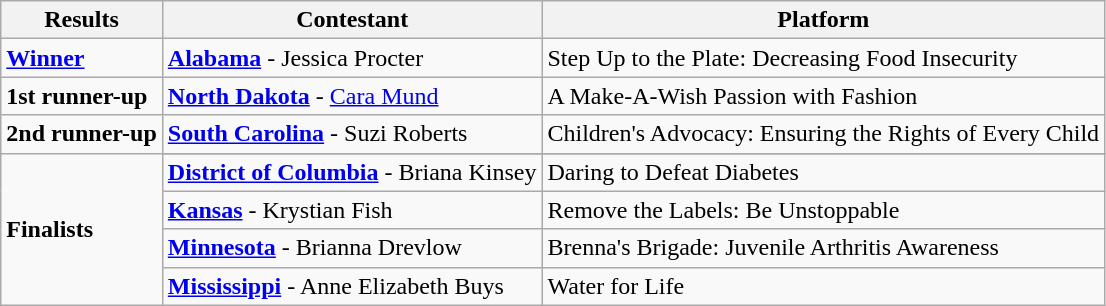<table class="wikitable">
<tr>
<th>Results</th>
<th>Contestant</th>
<th>Platform</th>
</tr>
<tr>
<td><strong><a href='#'>Winner</a></strong></td>
<td> <strong><a href='#'>Alabama</a></strong> - Jessica Procter</td>
<td>Step Up to the Plate: Decreasing Food Insecurity</td>
</tr>
<tr>
<td><strong>1st runner-up</strong></td>
<td> <strong><a href='#'>North Dakota</a></strong> - <a href='#'>Cara Mund</a></td>
<td>A Make-A-Wish Passion with Fashion</td>
</tr>
<tr>
<td><strong>2nd runner-up</strong></td>
<td> <strong><a href='#'>South Carolina</a></strong> - Suzi Roberts</td>
<td>Children's Advocacy: Ensuring the Rights of Every Child</td>
</tr>
<tr>
<td rowspan=5><strong> Finalists</strong></td>
</tr>
<tr>
<td> <strong><a href='#'>District of Columbia</a></strong> - Briana Kinsey</td>
<td>Daring to Defeat Diabetes</td>
</tr>
<tr>
<td> <strong><a href='#'>Kansas</a></strong> - Krystian Fish</td>
<td>Remove the Labels: Be Unstoppable</td>
</tr>
<tr>
<td> <strong><a href='#'>Minnesota</a></strong> - Brianna Drevlow</td>
<td>Brenna's Brigade: Juvenile Arthritis Awareness</td>
</tr>
<tr>
<td> <strong><a href='#'>Mississippi</a></strong> - Anne Elizabeth Buys</td>
<td>Water for Life</td>
</tr>
</table>
